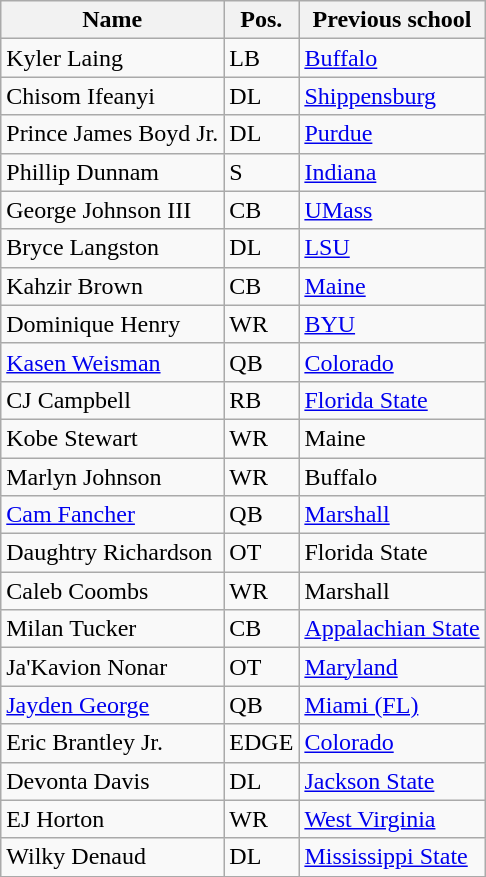<table class="wikitable sortable">
<tr>
<th>Name</th>
<th>Pos.</th>
<th class="unsortable">Previous school</th>
</tr>
<tr>
<td>Kyler Laing</td>
<td>LB</td>
<td><a href='#'>Buffalo</a></td>
</tr>
<tr>
<td>Chisom Ifeanyi</td>
<td>DL</td>
<td><a href='#'>Shippensburg</a></td>
</tr>
<tr>
<td>Prince James Boyd Jr.</td>
<td>DL</td>
<td><a href='#'>Purdue</a></td>
</tr>
<tr>
<td>Phillip Dunnam</td>
<td>S</td>
<td><a href='#'>Indiana</a></td>
</tr>
<tr>
<td>George Johnson III</td>
<td>CB</td>
<td><a href='#'>UMass</a></td>
</tr>
<tr>
<td>Bryce Langston</td>
<td>DL</td>
<td><a href='#'>LSU</a></td>
</tr>
<tr>
<td>Kahzir Brown</td>
<td>CB</td>
<td><a href='#'>Maine</a></td>
</tr>
<tr>
<td>Dominique Henry</td>
<td>WR</td>
<td><a href='#'>BYU</a></td>
</tr>
<tr>
<td><a href='#'>Kasen Weisman</a></td>
<td>QB</td>
<td><a href='#'>Colorado</a></td>
</tr>
<tr>
<td>CJ Campbell</td>
<td>RB</td>
<td><a href='#'>Florida State</a></td>
</tr>
<tr>
<td>Kobe Stewart</td>
<td>WR</td>
<td>Maine</td>
</tr>
<tr>
<td>Marlyn Johnson</td>
<td>WR</td>
<td>Buffalo</td>
</tr>
<tr>
<td><a href='#'>Cam Fancher</a></td>
<td>QB</td>
<td><a href='#'>Marshall</a></td>
</tr>
<tr>
<td>Daughtry Richardson</td>
<td>OT</td>
<td>Florida State</td>
</tr>
<tr>
<td>Caleb Coombs</td>
<td>WR</td>
<td>Marshall</td>
</tr>
<tr>
<td>Milan Tucker</td>
<td>CB</td>
<td><a href='#'>Appalachian State</a></td>
</tr>
<tr>
<td>Ja'Kavion Nonar</td>
<td>OT</td>
<td><a href='#'>Maryland</a></td>
</tr>
<tr>
<td><a href='#'>Jayden George</a></td>
<td>QB</td>
<td><a href='#'>Miami (FL)</a></td>
</tr>
<tr>
<td>Eric Brantley Jr.</td>
<td>EDGE</td>
<td><a href='#'>Colorado</a></td>
</tr>
<tr>
<td>Devonta Davis</td>
<td>DL</td>
<td><a href='#'>Jackson State</a></td>
</tr>
<tr>
<td>EJ Horton</td>
<td>WR</td>
<td><a href='#'>West Virginia</a></td>
</tr>
<tr>
<td>Wilky Denaud</td>
<td>DL</td>
<td><a href='#'>Mississippi State</a></td>
</tr>
</table>
